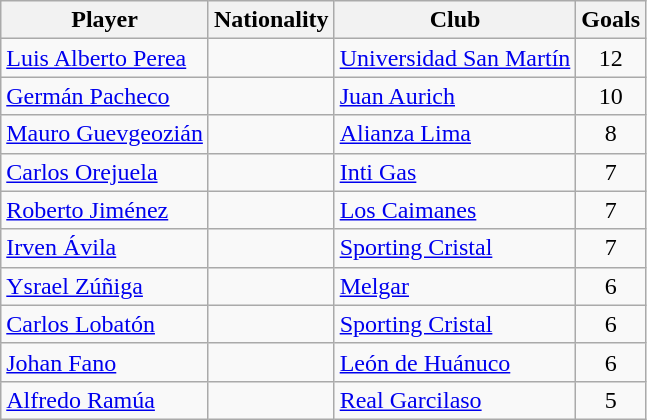<table class="wikitable">
<tr>
<th>Player</th>
<th>Nationality</th>
<th>Club</th>
<th>Goals</th>
</tr>
<tr>
<td><a href='#'>Luis Alberto Perea</a></td>
<td></td>
<td><a href='#'>Universidad San Martín</a></td>
<td align=center>12</td>
</tr>
<tr>
<td><a href='#'>Germán Pacheco</a></td>
<td></td>
<td><a href='#'>Juan Aurich</a></td>
<td align=center>10</td>
</tr>
<tr>
<td><a href='#'>Mauro Guevgeozián</a></td>
<td></td>
<td><a href='#'>Alianza Lima</a></td>
<td align=center>8</td>
</tr>
<tr>
<td><a href='#'>Carlos Orejuela</a></td>
<td></td>
<td><a href='#'>Inti Gas</a></td>
<td align=center>7</td>
</tr>
<tr>
<td><a href='#'>Roberto Jiménez</a></td>
<td></td>
<td><a href='#'>Los Caimanes</a></td>
<td align=center>7</td>
</tr>
<tr>
<td><a href='#'>Irven Ávila</a></td>
<td></td>
<td><a href='#'>Sporting Cristal</a></td>
<td align=center>7</td>
</tr>
<tr>
<td><a href='#'>Ysrael Zúñiga</a></td>
<td></td>
<td><a href='#'>Melgar</a></td>
<td align=center>6</td>
</tr>
<tr>
<td><a href='#'>Carlos Lobatón</a></td>
<td></td>
<td><a href='#'>Sporting Cristal</a></td>
<td align=center>6</td>
</tr>
<tr>
<td><a href='#'>Johan Fano</a></td>
<td></td>
<td><a href='#'>León de Huánuco</a></td>
<td align=center>6</td>
</tr>
<tr>
<td><a href='#'>Alfredo Ramúa</a></td>
<td></td>
<td><a href='#'>Real Garcilaso</a></td>
<td align=center>5</td>
</tr>
</table>
